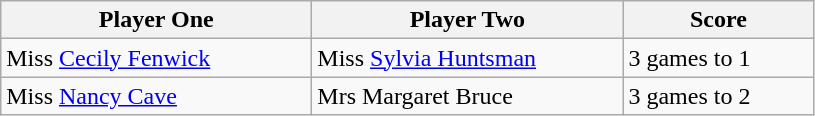<table class="wikitable">
<tr>
<th width=200>Player One</th>
<th width=200>Player Two</th>
<th width=120>Score</th>
</tr>
<tr>
<td> Miss <a href='#'>Cecily Fenwick</a></td>
<td> Miss <a href='#'>Sylvia Huntsman</a></td>
<td>3 games to 1</td>
</tr>
<tr>
<td> Miss <a href='#'>Nancy Cave</a></td>
<td> Mrs Margaret Bruce</td>
<td>3 games to 2</td>
</tr>
</table>
